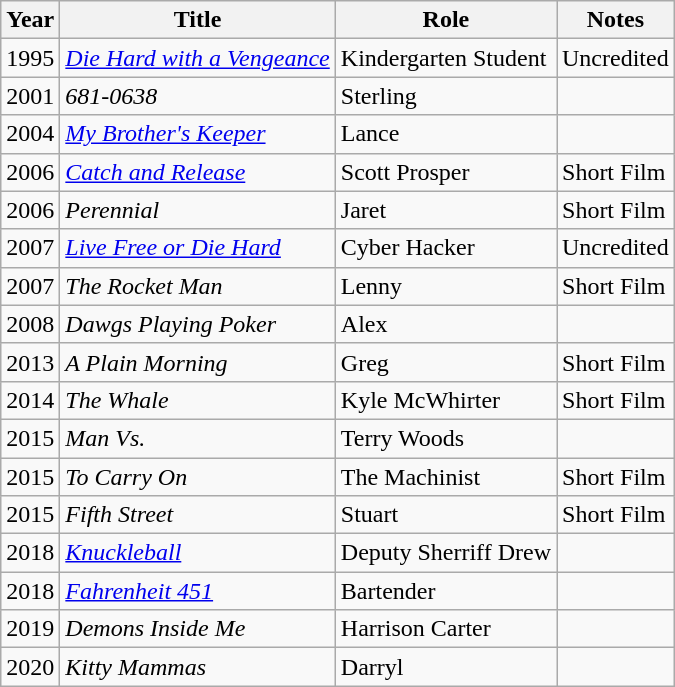<table class="wikitable sortable">
<tr>
<th>Year</th>
<th>Title</th>
<th>Role</th>
<th class="unsortable">Notes</th>
</tr>
<tr>
<td>1995</td>
<td><em><a href='#'>Die Hard with a Vengeance</a></em></td>
<td>Kindergarten Student</td>
<td>Uncredited</td>
</tr>
<tr>
<td>2001</td>
<td><em>681-0638</em></td>
<td>Sterling</td>
<td></td>
</tr>
<tr>
<td>2004</td>
<td><em><a href='#'>My Brother's Keeper</a></em></td>
<td>Lance</td>
<td></td>
</tr>
<tr>
<td>2006</td>
<td><em><a href='#'>Catch and Release</a></em></td>
<td>Scott Prosper</td>
<td>Short Film</td>
</tr>
<tr>
<td>2006</td>
<td><em>Perennial</em></td>
<td>Jaret</td>
<td>Short Film</td>
</tr>
<tr>
<td>2007</td>
<td><em><a href='#'>Live Free or Die Hard</a></em></td>
<td>Cyber Hacker</td>
<td>Uncredited</td>
</tr>
<tr>
<td>2007</td>
<td data-sort-value="Rocket Man, The"><em>The Rocket Man</em></td>
<td>Lenny</td>
<td>Short Film</td>
</tr>
<tr>
<td>2008</td>
<td><em>Dawgs Playing Poker</em></td>
<td>Alex</td>
<td></td>
</tr>
<tr>
<td>2013</td>
<td data-sort-value="Plain Morning, A"><em>A Plain Morning</em></td>
<td>Greg</td>
<td>Short Film</td>
</tr>
<tr>
<td>2014</td>
<td data-sort-value="Whale, The"><em>The Whale</em></td>
<td>Kyle McWhirter</td>
<td>Short Film</td>
</tr>
<tr>
<td>2015</td>
<td><em>Man Vs.</em></td>
<td>Terry Woods</td>
<td></td>
</tr>
<tr>
<td>2015</td>
<td><em>To Carry On</em></td>
<td>The Machinist</td>
<td>Short Film</td>
</tr>
<tr>
<td>2015</td>
<td><em>Fifth Street</em></td>
<td>Stuart</td>
<td>Short Film</td>
</tr>
<tr>
<td>2018</td>
<td><em><a href='#'>Knuckleball</a></em></td>
<td>Deputy Sherriff Drew</td>
<td></td>
</tr>
<tr>
<td>2018</td>
<td><em><a href='#'>Fahrenheit 451</a></em></td>
<td>Bartender</td>
<td></td>
</tr>
<tr>
<td>2019</td>
<td><em>Demons Inside Me</em></td>
<td>Harrison Carter</td>
<td></td>
</tr>
<tr>
<td>2020</td>
<td><em>Kitty Mammas</em></td>
<td>Darryl</td>
<td></td>
</tr>
</table>
